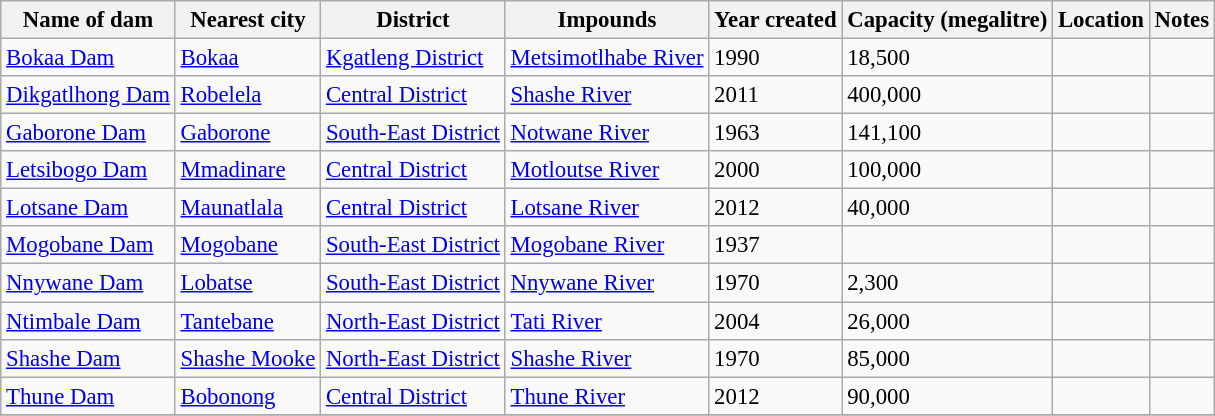<table class="wikitable sortable" style="font-size: 95%;">
<tr>
<th>Name of dam</th>
<th>Nearest city</th>
<th>District</th>
<th>Impounds</th>
<th>Year created</th>
<th>Capacity (megalitre)</th>
<th>Location</th>
<th class="unsortable">Notes</th>
</tr>
<tr>
<td><a href='#'>Bokaa Dam</a></td>
<td><a href='#'>Bokaa</a></td>
<td><a href='#'>Kgatleng District</a></td>
<td><a href='#'>Metsimotlhabe River</a></td>
<td>1990</td>
<td>18,500</td>
<td></td>
<td></td>
</tr>
<tr>
<td><a href='#'>Dikgatlhong Dam</a></td>
<td><a href='#'>Robelela</a></td>
<td><a href='#'>Central District</a></td>
<td><a href='#'>Shashe River</a></td>
<td>2011</td>
<td>400,000</td>
<td></td>
<td></td>
</tr>
<tr>
<td><a href='#'>Gaborone Dam</a></td>
<td><a href='#'>Gaborone</a></td>
<td><a href='#'>South-East District</a></td>
<td><a href='#'>Notwane River</a></td>
<td>1963</td>
<td>141,100</td>
<td></td>
<td></td>
</tr>
<tr>
<td><a href='#'>Letsibogo Dam</a></td>
<td><a href='#'>Mmadinare</a></td>
<td><a href='#'>Central District</a></td>
<td><a href='#'>Motloutse River</a></td>
<td>2000</td>
<td>100,000</td>
<td></td>
<td></td>
</tr>
<tr>
<td><a href='#'>Lotsane Dam</a></td>
<td><a href='#'>Maunatlala</a></td>
<td><a href='#'>Central District</a></td>
<td><a href='#'>Lotsane River</a></td>
<td>2012</td>
<td>40,000</td>
<td></td>
<td></td>
</tr>
<tr>
<td><a href='#'>Mogobane Dam</a></td>
<td><a href='#'>Mogobane</a></td>
<td><a href='#'>South-East District</a></td>
<td><a href='#'>Mogobane River</a></td>
<td>1937</td>
<td></td>
<td></td>
<td></td>
</tr>
<tr>
<td><a href='#'>Nnywane Dam</a></td>
<td><a href='#'>Lobatse</a></td>
<td><a href='#'>South-East District</a></td>
<td><a href='#'>Nnywane River</a></td>
<td>1970</td>
<td>2,300</td>
<td></td>
<td></td>
</tr>
<tr>
<td><a href='#'>Ntimbale Dam</a></td>
<td><a href='#'>Tantebane</a></td>
<td><a href='#'>North-East District</a></td>
<td><a href='#'>Tati River</a></td>
<td>2004</td>
<td>26,000</td>
<td></td>
<td></td>
</tr>
<tr>
<td><a href='#'>Shashe Dam</a></td>
<td><a href='#'>Shashe Mooke</a></td>
<td><a href='#'>North-East District</a></td>
<td><a href='#'>Shashe River</a></td>
<td>1970</td>
<td>85,000</td>
<td></td>
<td></td>
</tr>
<tr>
<td><a href='#'>Thune Dam</a></td>
<td><a href='#'>Bobonong</a></td>
<td><a href='#'>Central District</a></td>
<td><a href='#'>Thune River</a></td>
<td>2012</td>
<td>90,000</td>
<td></td>
<td></td>
</tr>
<tr>
</tr>
</table>
